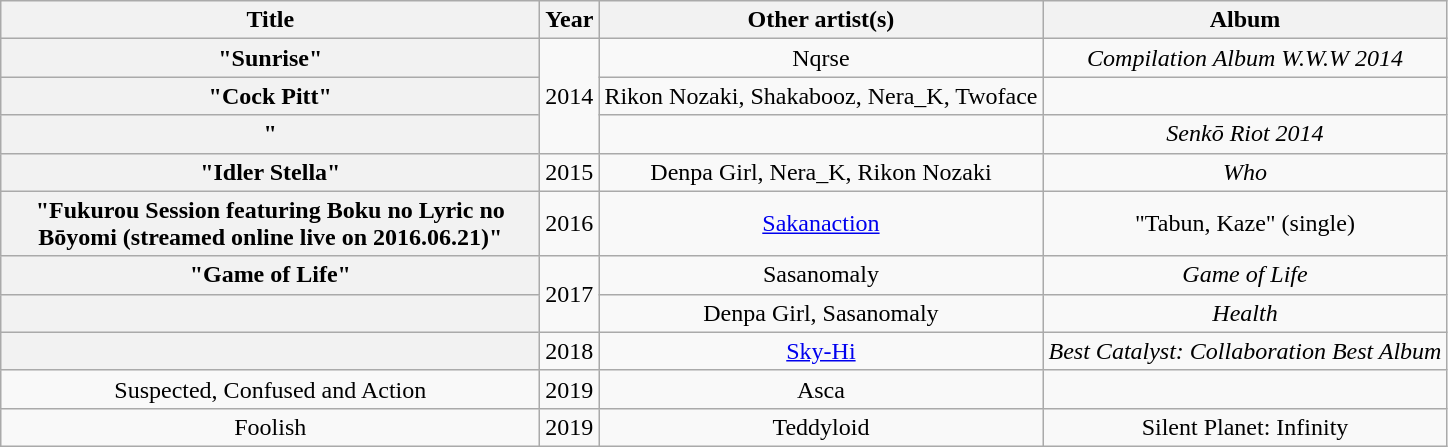<table class="wikitable plainrowheaders" style="text-align:center;">
<tr>
<th scope="col" style="width:22em;">Title</th>
<th scope="col">Year</th>
<th scope="col">Other artist(s)</th>
<th scope="col">Album</th>
</tr>
<tr>
<th scope="row">"Sunrise"</th>
<td rowspan="3">2014</td>
<td>Nqrse</td>
<td><em>Compilation Album W.W.W 2014</em></td>
</tr>
<tr>
<th scope="row">"Cock Pitt"</th>
<td>Rikon Nozaki, Shakabooz, Nera_K, Twoface</td>
<td></td>
</tr>
<tr>
<th scope="row">"</th>
<td></td>
<td><em>Senkō Riot 2014</em></td>
</tr>
<tr>
<th scope="row">"Idler Stella"</th>
<td>2015</td>
<td>Denpa Girl, Nera_K, Rikon Nozaki</td>
<td><em>Who</em></td>
</tr>
<tr>
<th scope="row">"Fukurou Session featuring Boku no Lyric no Bōyomi (streamed online live on 2016.06.21)"</th>
<td>2016</td>
<td><a href='#'>Sakanaction</a></td>
<td>"Tabun, Kaze" <span>(single)</span></td>
</tr>
<tr>
<th scope="row">"Game of Life"</th>
<td rowspan="2">2017</td>
<td>Sasanomaly</td>
<td><em>Game of Life</em></td>
</tr>
<tr>
<th scope="row"></th>
<td>Denpa Girl, Sasanomaly</td>
<td><em>Health</em></td>
</tr>
<tr>
<th scope="row"></th>
<td>2018</td>
<td><a href='#'>Sky-Hi</a></td>
<td><em>Best Catalyst: Collaboration Best Album</em></td>
</tr>
<tr>
<td>Suspected, Confused and Action</td>
<td>2019</td>
<td>Asca</td>
<td></td>
</tr>
<tr>
<td>Foolish</td>
<td>2019</td>
<td>Teddyloid</td>
<td>Silent Planet: Infinity</td>
</tr>
</table>
